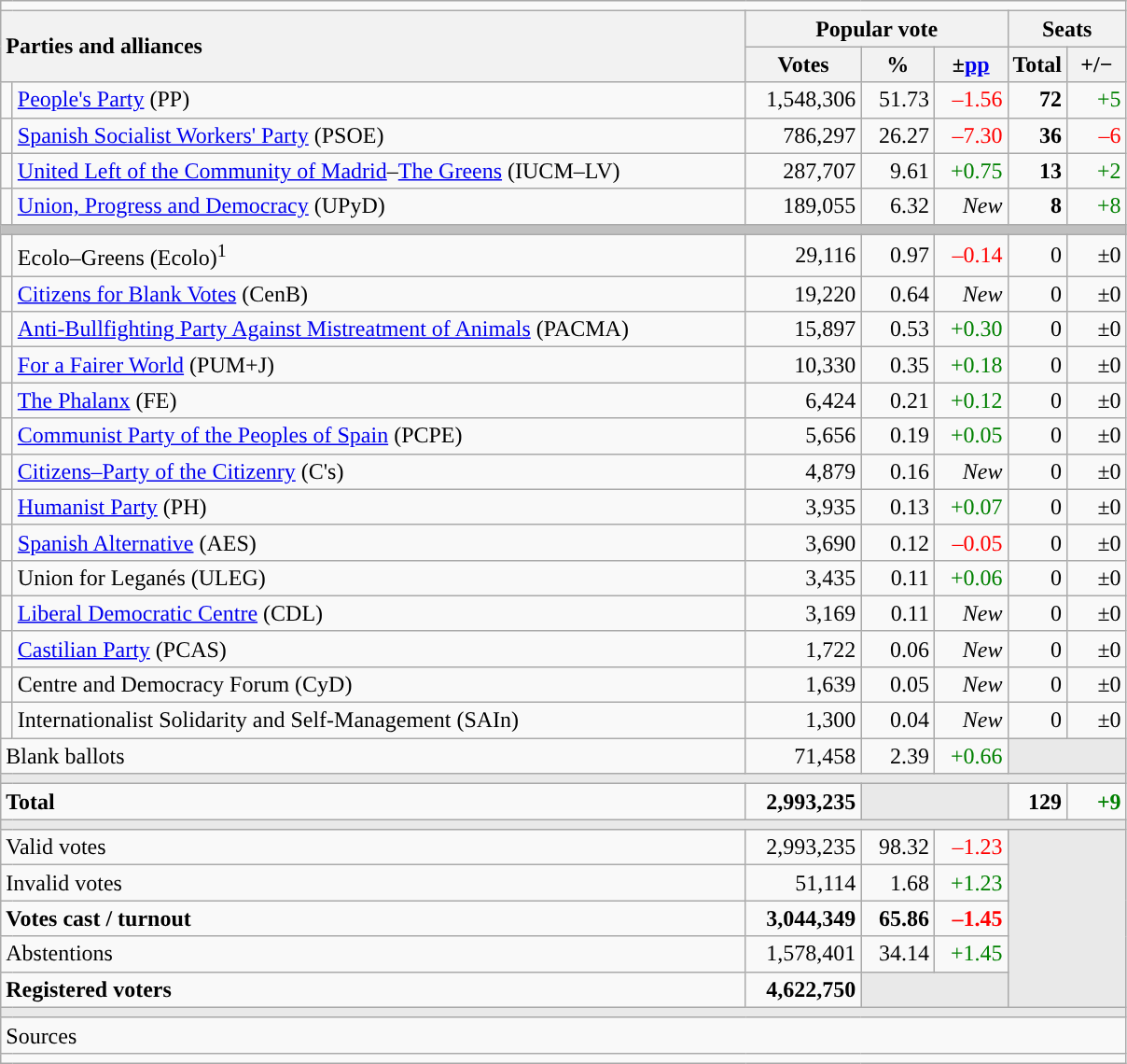<table class="wikitable" style="text-align:right;">
<tr>
<td colspan="7"></td>
</tr>
<tr>
<th style="text-align:left;" rowspan="2" colspan="2" width="525">Parties and alliances</th>
<th colspan="3">Popular vote</th>
<th colspan="2">Seats</th>
</tr>
<tr>
<th width="75">Votes</th>
<th width="45">%</th>
<th width="45">±<a href='#'>pp</a></th>
<th width="35">Total</th>
<th width="35">+/−</th>
</tr>
<tr>
<td width="1" style="color:inherit;background:"></td>
<td align="left"><a href='#'>People's Party</a> (PP)</td>
<td>1,548,306</td>
<td>51.73</td>
<td style="color:red;">–1.56</td>
<td><strong>72</strong></td>
<td style="color:green;">+5</td>
</tr>
<tr>
<td style="color:inherit;background:"></td>
<td align="left"><a href='#'>Spanish Socialist Workers' Party</a> (PSOE)</td>
<td>786,297</td>
<td>26.27</td>
<td style="color:red;">–7.30</td>
<td><strong>36</strong></td>
<td style="color:red;">–6</td>
</tr>
<tr>
<td style="color:inherit;background:"></td>
<td align="left"><a href='#'>United Left of the Community of Madrid</a>–<a href='#'>The Greens</a> (IUCM–LV)</td>
<td>287,707</td>
<td>9.61</td>
<td style="color:green;">+0.75</td>
<td><strong>13</strong></td>
<td style="color:green;">+2</td>
</tr>
<tr>
<td style="color:inherit;background:"></td>
<td align="left"><a href='#'>Union, Progress and Democracy</a> (UPyD)</td>
<td>189,055</td>
<td>6.32</td>
<td><em>New</em></td>
<td><strong>8</strong></td>
<td style="color:green;">+8</td>
</tr>
<tr>
<td colspan="7" bgcolor="#C0C0C0"></td>
</tr>
<tr>
<td style="color:inherit;background:"></td>
<td align="left">Ecolo–Greens (Ecolo)<sup>1</sup></td>
<td>29,116</td>
<td>0.97</td>
<td style="color:red;">–0.14</td>
<td>0</td>
<td>±0</td>
</tr>
<tr>
<td style="color:inherit;background:"></td>
<td align="left"><a href='#'>Citizens for Blank Votes</a> (CenB)</td>
<td>19,220</td>
<td>0.64</td>
<td><em>New</em></td>
<td>0</td>
<td>±0</td>
</tr>
<tr>
<td style="color:inherit;background:"></td>
<td align="left"><a href='#'>Anti-Bullfighting Party Against Mistreatment of Animals</a> (PACMA)</td>
<td>15,897</td>
<td>0.53</td>
<td style="color:green;">+0.30</td>
<td>0</td>
<td>±0</td>
</tr>
<tr>
<td style="color:inherit;background:"></td>
<td align="left"><a href='#'>For a Fairer World</a> (PUM+J)</td>
<td>10,330</td>
<td>0.35</td>
<td style="color:green;">+0.18</td>
<td>0</td>
<td>±0</td>
</tr>
<tr>
<td style="color:inherit;background:"></td>
<td align="left"><a href='#'>The Phalanx</a> (FE)</td>
<td>6,424</td>
<td>0.21</td>
<td style="color:green;">+0.12</td>
<td>0</td>
<td>±0</td>
</tr>
<tr>
<td style="color:inherit;background:"></td>
<td align="left"><a href='#'>Communist Party of the Peoples of Spain</a> (PCPE)</td>
<td>5,656</td>
<td>0.19</td>
<td style="color:green;">+0.05</td>
<td>0</td>
<td>±0</td>
</tr>
<tr>
<td style="color:inherit;background:"></td>
<td align="left"><a href='#'>Citizens–Party of the Citizenry</a> (C's)</td>
<td>4,879</td>
<td>0.16</td>
<td><em>New</em></td>
<td>0</td>
<td>±0</td>
</tr>
<tr>
<td style="color:inherit;background:"></td>
<td align="left"><a href='#'>Humanist Party</a> (PH)</td>
<td>3,935</td>
<td>0.13</td>
<td style="color:green;">+0.07</td>
<td>0</td>
<td>±0</td>
</tr>
<tr>
<td style="color:inherit;background:"></td>
<td align="left"><a href='#'>Spanish Alternative</a> (AES)</td>
<td>3,690</td>
<td>0.12</td>
<td style="color:red;">–0.05</td>
<td>0</td>
<td>±0</td>
</tr>
<tr>
<td style="color:inherit;background:"></td>
<td align="left">Union for Leganés (ULEG)</td>
<td>3,435</td>
<td>0.11</td>
<td style="color:green;">+0.06</td>
<td>0</td>
<td>±0</td>
</tr>
<tr>
<td style="color:inherit;background:"></td>
<td align="left"><a href='#'>Liberal Democratic Centre</a> (CDL)</td>
<td>3,169</td>
<td>0.11</td>
<td><em>New</em></td>
<td>0</td>
<td>±0</td>
</tr>
<tr>
<td style="color:inherit;background:"></td>
<td align="left"><a href='#'>Castilian Party</a> (PCAS)</td>
<td>1,722</td>
<td>0.06</td>
<td><em>New</em></td>
<td>0</td>
<td>±0</td>
</tr>
<tr>
<td style="color:inherit;background:"></td>
<td align="left">Centre and Democracy Forum (CyD)</td>
<td>1,639</td>
<td>0.05</td>
<td><em>New</em></td>
<td>0</td>
<td>±0</td>
</tr>
<tr>
<td style="color:inherit;background:"></td>
<td align="left">Internationalist Solidarity and Self-Management (SAIn)</td>
<td>1,300</td>
<td>0.04</td>
<td><em>New</em></td>
<td>0</td>
<td>±0</td>
</tr>
<tr>
<td align="left" colspan="2">Blank ballots</td>
<td>71,458</td>
<td>2.39</td>
<td style="color:green;">+0.66</td>
<td bgcolor="#E9E9E9" colspan="2"></td>
</tr>
<tr>
<td colspan="7" bgcolor="#E9E9E9"></td>
</tr>
<tr style="font-weight:bold;">
<td align="left" colspan="2">Total</td>
<td>2,993,235</td>
<td bgcolor="#E9E9E9" colspan="2"></td>
<td>129</td>
<td style="color:green;">+9</td>
</tr>
<tr>
<td colspan="7" bgcolor="#E9E9E9"></td>
</tr>
<tr>
<td align="left" colspan="2">Valid votes</td>
<td>2,993,235</td>
<td>98.32</td>
<td style="color:red;">–1.23</td>
<td bgcolor="#E9E9E9" colspan="2" rowspan="5"></td>
</tr>
<tr>
<td align="left" colspan="2">Invalid votes</td>
<td>51,114</td>
<td>1.68</td>
<td style="color:green;">+1.23</td>
</tr>
<tr style="font-weight:bold;">
<td align="left" colspan="2">Votes cast / turnout</td>
<td>3,044,349</td>
<td>65.86</td>
<td style="color:red;">–1.45</td>
</tr>
<tr>
<td align="left" colspan="2">Abstentions</td>
<td>1,578,401</td>
<td>34.14</td>
<td style="color:green;">+1.45</td>
</tr>
<tr style="font-weight:bold;">
<td align="left" colspan="2">Registered voters</td>
<td>4,622,750</td>
<td bgcolor="#E9E9E9" colspan="2"></td>
</tr>
<tr>
<td colspan="7" bgcolor="#E9E9E9"></td>
</tr>
<tr>
<td align="left" colspan="7">Sources</td>
</tr>
<tr>
<td colspan="7" style="text-align:left; max-width:790px;"></td>
</tr>
</table>
